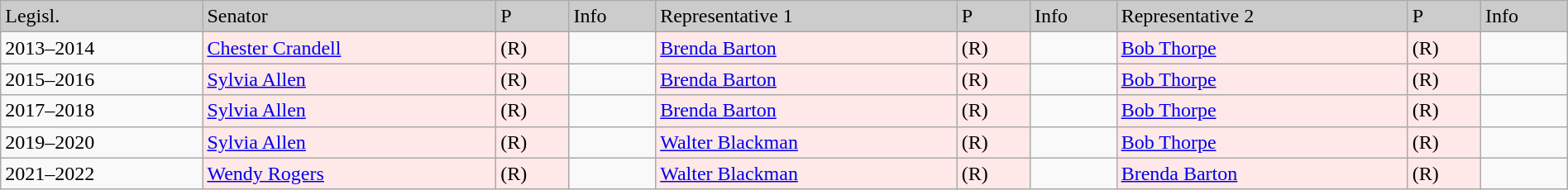<table class=wikitable width="100%" border="1">
<tr style="background-color:#cccccc;">
<td>Legisl.</td>
<td>Senator</td>
<td>P</td>
<td>Info</td>
<td>Representative 1</td>
<td>P</td>
<td>Info</td>
<td>Representative 2</td>
<td>P</td>
<td>Info</td>
</tr>
<tr>
<td>2013–2014</td>
<td style="background:#FFE8E8"><a href='#'>Chester Crandell</a></td>
<td style="background:#FFE8E8">(R)</td>
<td></td>
<td style="background:#FFE8E8"><a href='#'>Brenda Barton</a></td>
<td style="background:#FFE8E8">(R)</td>
<td></td>
<td style="background:#FFE8E8"><a href='#'>Bob Thorpe</a></td>
<td style="background:#FFE8E8">(R)</td>
<td></td>
</tr>
<tr>
<td>2015–2016</td>
<td style="background:#FFE8E8"><a href='#'>Sylvia Allen</a></td>
<td style="background:#FFE8E8">(R)</td>
<td></td>
<td style="background:#FFE8E8"><a href='#'>Brenda Barton</a></td>
<td style="background:#FFE8E8">(R)</td>
<td></td>
<td style="background:#FFE8E8"><a href='#'>Bob Thorpe</a></td>
<td style="background:#FFE8E8">(R)</td>
<td></td>
</tr>
<tr>
<td>2017–2018</td>
<td style="background:#FFE8E8"><a href='#'>Sylvia Allen</a></td>
<td style="background:#FFE8E8">(R)</td>
<td></td>
<td style="background:#FFE8E8"><a href='#'>Brenda Barton</a></td>
<td style="background:#FFE8E8">(R)</td>
<td></td>
<td style="background:#FFE8E8"><a href='#'>Bob Thorpe</a></td>
<td style="background:#FFE8E8">(R)</td>
<td></td>
</tr>
<tr>
<td>2019–2020</td>
<td style="background:#FFE8E8"><a href='#'>Sylvia Allen</a></td>
<td style="background:#FFE8E8">(R)</td>
<td></td>
<td style="background:#FFE8E8"><a href='#'>Walter Blackman</a></td>
<td style="background:#FFE8E8">(R)</td>
<td></td>
<td style="background:#FFE8E8"><a href='#'>Bob Thorpe</a></td>
<td style="background:#FFE8E8">(R)</td>
<td></td>
</tr>
<tr>
<td>2021–2022</td>
<td style="background:#FFE8E8"><a href='#'>Wendy Rogers</a></td>
<td style="background:#FFE8E8">(R)</td>
<td></td>
<td style="background:#FFE8E8"><a href='#'>Walter Blackman</a></td>
<td style="background:#FFE8E8">(R)</td>
<td></td>
<td style="background:#FFE8E8"><a href='#'>Brenda Barton</a></td>
<td style="background:#FFE8E8">(R)</td>
<td></td>
</tr>
</table>
